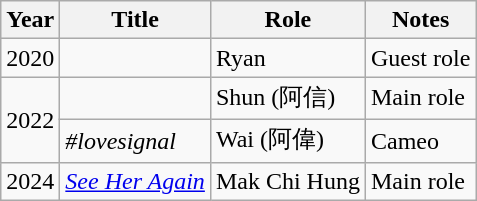<table class="wikitable">
<tr>
<th>Year</th>
<th>Title</th>
<th>Role</th>
<th>Notes</th>
</tr>
<tr>
<td>2020</td>
<td><em></em></td>
<td>Ryan</td>
<td>Guest role</td>
</tr>
<tr>
<td rowspan="2">2022</td>
<td><em></em></td>
<td>Shun (阿信)</td>
<td>Main role</td>
</tr>
<tr>
<td><em>#lovesignal</em></td>
<td>Wai (阿偉)</td>
<td>Cameo</td>
</tr>
<tr>
<td>2024</td>
<td><em><a href='#'>See Her Again</a></em></td>
<td>Mak Chi Hung</td>
<td>Main role</td>
</tr>
</table>
